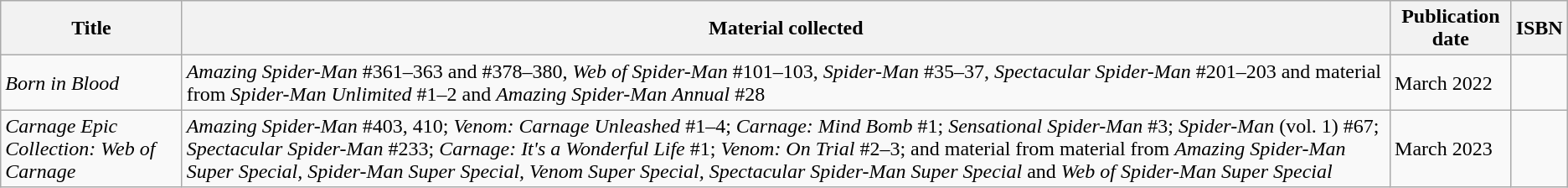<table class="wikitable">
<tr>
<th>Title</th>
<th>Material collected</th>
<th>Publication date</th>
<th>ISBN</th>
</tr>
<tr>
<td><em> Born in Blood</em></td>
<td><em>Amazing Spider-Man</em> #361–363 and #378–380, <em>Web of Spider-Man</em> #101–103, <em>Spider-Man</em> #35–37, <em>Spectacular Spider-Man</em> #201–203 and material from <em>Spider-Man Unlimited</em> #1–2 and <em>Amazing Spider-Man Annual</em> #28</td>
<td>March 2022</td>
<td></td>
</tr>
<tr>
<td><em>Carnage Epic Collection: Web of Carnage</em></td>
<td><em>Amazing Spider-Man</em> #403, 410; <em>Venom: Carnage Unleashed</em> #1–4; <em>Carnage: Mind Bomb</em> #1; <em>Sensational Spider-Man</em> #3; <em>Spider-Man</em> (vol. 1) #67; <em>Spectacular Spider-Man</em> #233; <em>Carnage: It's a Wonderful Life</em> #1; <em>Venom: On Trial</em> #2–3; and material from material from <em>Amazing Spider-Man Super Special, Spider-Man Super Special, Venom Super Special, Spectacular Spider-Man Super Special</em> and <em>Web of Spider-Man Super Special</em></td>
<td>March 2023</td>
<td></td>
</tr>
</table>
